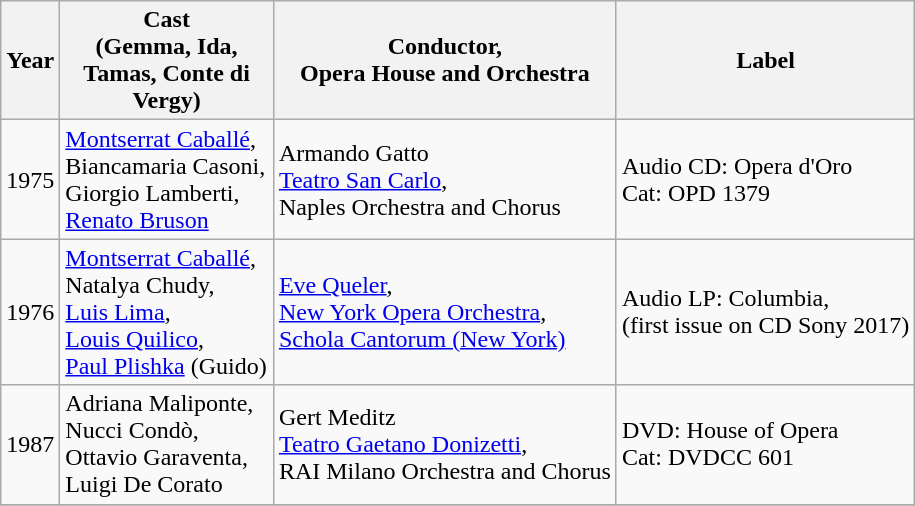<table class="wikitable">
<tr>
<th>Year</th>
<th width="135">Cast <br> (Gemma, Ida, Tamas, Conte di Vergy)</th>
<th>Conductor, <br>Opera House and Orchestra</th>
<th>Label</th>
</tr>
<tr>
<td>1975</td>
<td><a href='#'>Montserrat Caballé</a>,<br>Biancamaria Casoni,<br>Giorgio Lamberti,<br><a href='#'>Renato Bruson</a></td>
<td>Armando Gatto<br><a href='#'>Teatro San Carlo</a>,<br> Naples Orchestra and Chorus</td>
<td>Audio CD: Opera d'Oro<br>Cat: OPD 1379</td>
</tr>
<tr>
<td>1976</td>
<td><a href='#'>Montserrat Caballé</a>,<br>Natalya Chudy,<br><a href='#'>Luis Lima</a>,<br><a href='#'>Louis Quilico</a>,<br><a href='#'>Paul Plishka</a> (Guido)</td>
<td><a href='#'>Eve Queler</a>,<br><a href='#'>New York Opera Orchestra</a>,<br><a href='#'>Schola Cantorum (New York)</a></td>
<td>Audio LP: Columbia,<br>(first issue on CD Sony 2017)</td>
</tr>
<tr>
<td>1987</td>
<td>Adriana Maliponte,<br>Nucci Condò,<br>Ottavio Garaventa,<br>Luigi De Corato</td>
<td>Gert Meditz<br><a href='#'>Teatro Gaetano Donizetti</a>,<br>RAI Milano Orchestra and Chorus</td>
<td>DVD: House of Opera<br>Cat: DVDCC 601</td>
</tr>
<tr>
</tr>
</table>
